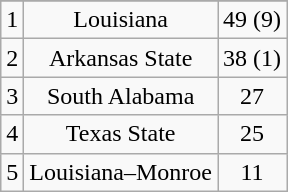<table class="wikitable" style="display: inline-table;">
<tr align="center">
</tr>
<tr align="center">
<td>1</td>
<td>Louisiana</td>
<td>49 (9)</td>
</tr>
<tr align="center">
<td>2</td>
<td>Arkansas State</td>
<td>38 (1)</td>
</tr>
<tr align="center">
<td>3</td>
<td>South Alabama</td>
<td>27</td>
</tr>
<tr align="center">
<td>4</td>
<td>Texas State</td>
<td>25</td>
</tr>
<tr align="center">
<td>5</td>
<td>Louisiana–Monroe</td>
<td>11</td>
</tr>
</table>
